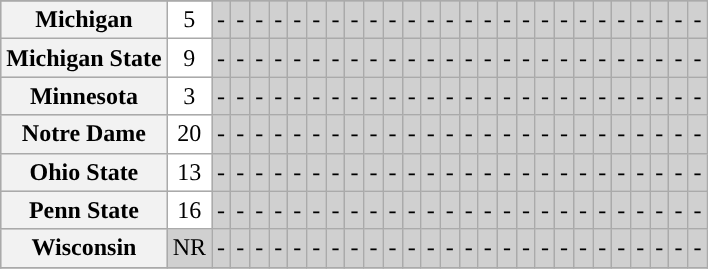<table class="wikitable sortable" style="text-align: center;">
<tr>
</tr>
<tr bgcolor=d0d0d0>
<th><strong>Michigan</strong></th>
<td bgcolor=ffffff>5</td>
<td>-</td>
<td>-</td>
<td>-</td>
<td>-</td>
<td>-</td>
<td>-</td>
<td>-</td>
<td>-</td>
<td>-</td>
<td>-</td>
<td>-</td>
<td>-</td>
<td>-</td>
<td>-</td>
<td>-</td>
<td>-</td>
<td>-</td>
<td>-</td>
<td>-</td>
<td>-</td>
<td>-</td>
<td>-</td>
<td>-</td>
<td>-</td>
<td>-</td>
<td>-</td>
</tr>
<tr bgcolor=d0d0d0>
<th><strong>Michigan State</strong></th>
<td bgcolor=ffffff>9</td>
<td>-</td>
<td>-</td>
<td>-</td>
<td>-</td>
<td>-</td>
<td>-</td>
<td>-</td>
<td>-</td>
<td>-</td>
<td>-</td>
<td>-</td>
<td>-</td>
<td>-</td>
<td>-</td>
<td>-</td>
<td>-</td>
<td>-</td>
<td>-</td>
<td>-</td>
<td>-</td>
<td>-</td>
<td>-</td>
<td>-</td>
<td>-</td>
<td>-</td>
<td>-</td>
</tr>
<tr bgcolor=d0d0d0>
<th><strong>Minnesota</strong></th>
<td bgcolor=ffffff>3</td>
<td>-</td>
<td>-</td>
<td>-</td>
<td>-</td>
<td>-</td>
<td>-</td>
<td>-</td>
<td>-</td>
<td>-</td>
<td>-</td>
<td>-</td>
<td>-</td>
<td>-</td>
<td>-</td>
<td>-</td>
<td>-</td>
<td>-</td>
<td>-</td>
<td>-</td>
<td>-</td>
<td>-</td>
<td>-</td>
<td>-</td>
<td>-</td>
<td>-</td>
<td>-</td>
</tr>
<tr bgcolor=d0d0d0>
<th><strong>Notre Dame</strong></th>
<td bgcolor=ffffff>20</td>
<td>-</td>
<td>-</td>
<td>-</td>
<td>-</td>
<td>-</td>
<td>-</td>
<td>-</td>
<td>-</td>
<td>-</td>
<td>-</td>
<td>-</td>
<td>-</td>
<td>-</td>
<td>-</td>
<td>-</td>
<td>-</td>
<td>-</td>
<td>-</td>
<td>-</td>
<td>-</td>
<td>-</td>
<td>-</td>
<td>-</td>
<td>-</td>
<td>-</td>
<td>-</td>
</tr>
<tr bgcolor=d0d0d0>
<th><strong>Ohio State</strong></th>
<td bgcolor=ffffff>13</td>
<td>-</td>
<td>-</td>
<td>-</td>
<td>-</td>
<td>-</td>
<td>-</td>
<td>-</td>
<td>-</td>
<td>-</td>
<td>-</td>
<td>-</td>
<td>-</td>
<td>-</td>
<td>-</td>
<td>-</td>
<td>-</td>
<td>-</td>
<td>-</td>
<td>-</td>
<td>-</td>
<td>-</td>
<td>-</td>
<td>-</td>
<td>-</td>
<td>-</td>
<td>-</td>
</tr>
<tr bgcolor=d0d0d0>
<th><strong>Penn State</strong></th>
<td bgcolor=ffffff>16</td>
<td>-</td>
<td>-</td>
<td>-</td>
<td>-</td>
<td>-</td>
<td>-</td>
<td>-</td>
<td>-</td>
<td>-</td>
<td>-</td>
<td>-</td>
<td>-</td>
<td>-</td>
<td>-</td>
<td>-</td>
<td>-</td>
<td>-</td>
<td>-</td>
<td>-</td>
<td>-</td>
<td>-</td>
<td>-</td>
<td>-</td>
<td>-</td>
<td>-</td>
<td>-</td>
</tr>
<tr bgcolor=d0d0d0>
<th><strong>Wisconsin</strong></th>
<td>NR</td>
<td>-</td>
<td>-</td>
<td>-</td>
<td>-</td>
<td>-</td>
<td>-</td>
<td>-</td>
<td>-</td>
<td>-</td>
<td>-</td>
<td>-</td>
<td>-</td>
<td>-</td>
<td>-</td>
<td>-</td>
<td>-</td>
<td>-</td>
<td>-</td>
<td>-</td>
<td>-</td>
<td>-</td>
<td>-</td>
<td>-</td>
<td>-</td>
<td>-</td>
<td>-</td>
</tr>
<tr>
</tr>
</table>
